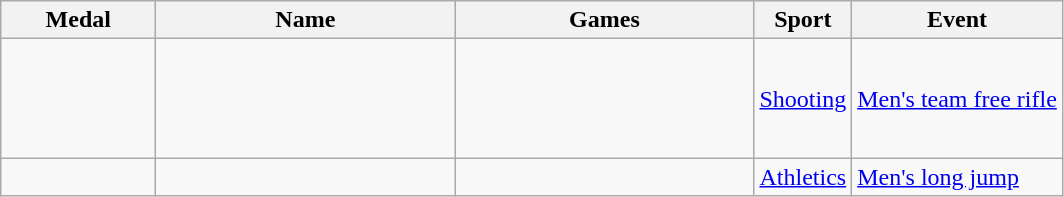<table class="wikitable sortable">
<tr>
<th style="width:6em">Medal</th>
<th style="width:12em">Name</th>
<th style="width:12em">Games</th>
<th>Sport</th>
<th>Event</th>
</tr>
<tr>
<td></td>
<td><br><br><br><br></td>
<td></td>
<td> <a href='#'>Shooting</a></td>
<td><a href='#'>Men's team free rifle</a></td>
</tr>
<tr>
<td></td>
<td></td>
<td></td>
<td> <a href='#'>Athletics</a></td>
<td><a href='#'>Men's long jump</a></td>
</tr>
</table>
